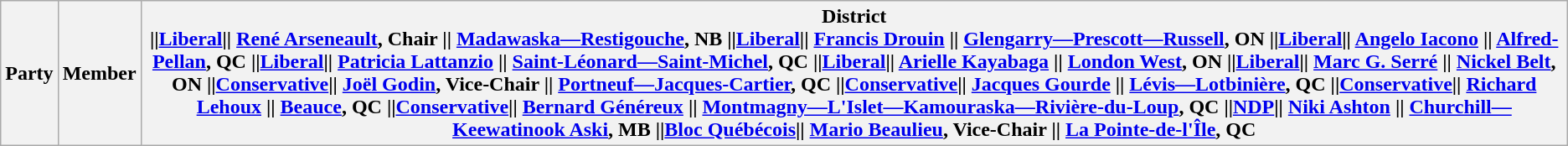<table class="wikitable">
<tr>
<th colspan="2">Party</th>
<th>Member</th>
<th>District<br>||<a href='#'>Liberal</a>|| <a href='#'>René Arseneault</a>, Chair || <a href='#'>Madawaska—Restigouche</a>, NB
||<a href='#'>Liberal</a>|| <a href='#'>Francis Drouin</a> || <a href='#'>Glengarry—Prescott—Russell</a>, ON
||<a href='#'>Liberal</a>|| <a href='#'>Angelo Iacono</a> || <a href='#'>Alfred-Pellan</a>, QC
||<a href='#'>Liberal</a>|| <a href='#'>Patricia Lattanzio</a> || <a href='#'>Saint-Léonard—Saint-Michel</a>, QC
||<a href='#'>Liberal</a>|| <a href='#'>Arielle Kayabaga</a> || <a href='#'>London West</a>, ON
||<a href='#'>Liberal</a>|| <a href='#'>Marc G. Serré</a> || <a href='#'>Nickel Belt</a>, ON
||<a href='#'>Conservative</a>|| <a href='#'>Joël Godin</a>, Vice-Chair || <a href='#'>Portneuf—Jacques-Cartier</a>, QC
||<a href='#'>Conservative</a>|| <a href='#'>Jacques Gourde</a> || <a href='#'>Lévis—Lotbinière</a>, QC
||<a href='#'>Conservative</a>|| <a href='#'>Richard Lehoux</a> || <a href='#'>Beauce</a>, QC
||<a href='#'>Conservative</a>|| <a href='#'>Bernard Généreux</a> || <a href='#'>Montmagny—L'Islet—Kamouraska—Rivière-du-Loup</a>, QC
||<a href='#'>NDP</a>|| <a href='#'>Niki Ashton</a> || <a href='#'>Churchill—Keewatinook Aski</a>, MB
||<a href='#'>Bloc Québécois</a>|| <a href='#'>Mario Beaulieu</a>, Vice-Chair || <a href='#'>La Pointe-de-l'Île</a>, QC</th>
</tr>
</table>
